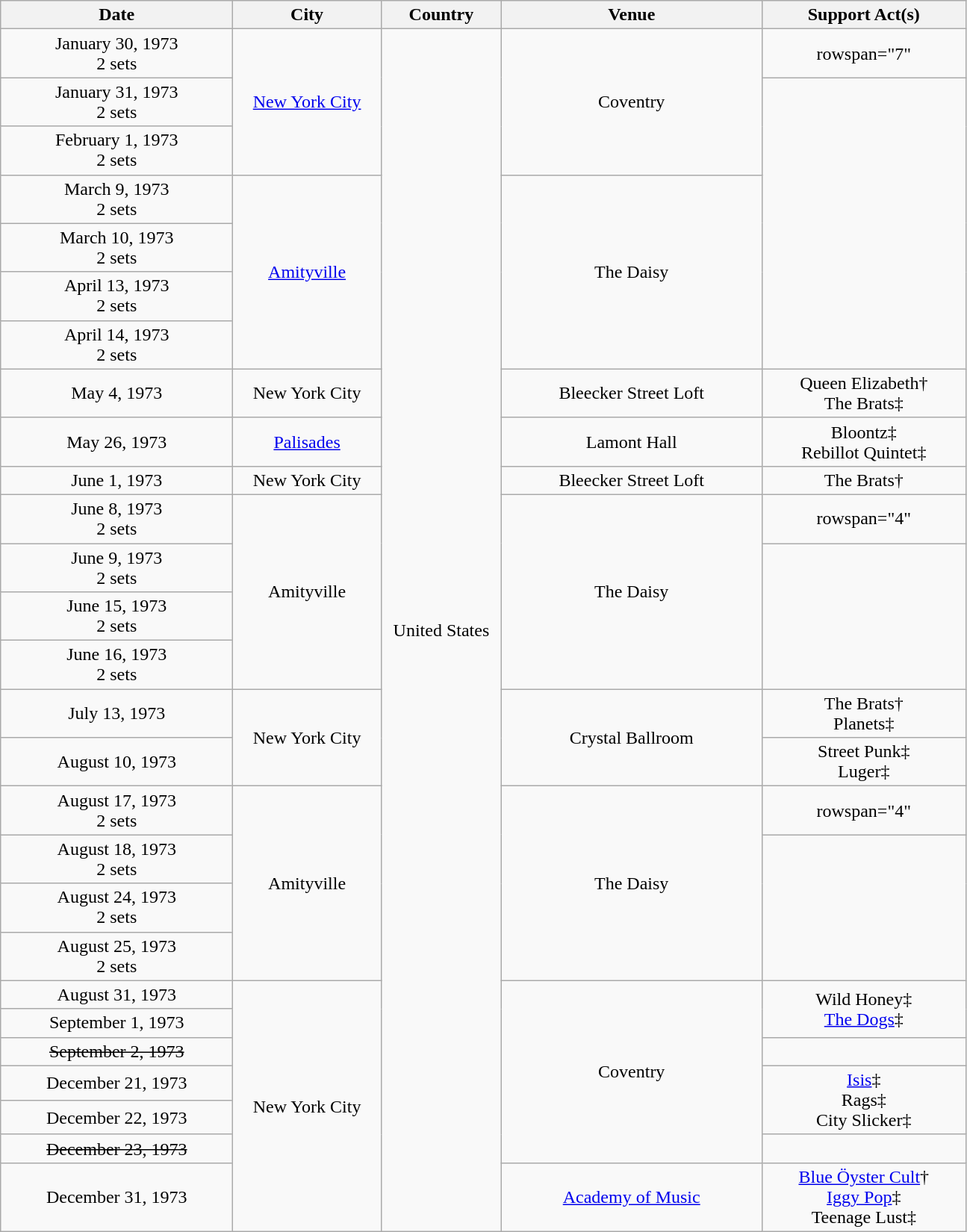<table class="wikitable" style="text-align:center;">
<tr>
<th width="200">Date</th>
<th width="125">City</th>
<th width="100">Country</th>
<th width="225">Venue</th>
<th width="175">Support Act(s)</th>
</tr>
<tr>
<td>January 30, 1973<br>2 sets</td>
<td rowspan="3"><a href='#'>New York City</a></td>
<td rowspan="28">United States</td>
<td rowspan="3">Coventry</td>
<td>rowspan="7" </td>
</tr>
<tr>
<td>January 31, 1973<br>2 sets</td>
</tr>
<tr>
<td>February 1, 1973<br>2 sets</td>
</tr>
<tr>
<td>March 9, 1973<br>2 sets</td>
<td rowspan="4"><a href='#'>Amityville</a></td>
<td rowspan="4">The Daisy</td>
</tr>
<tr>
<td>March 10, 1973<br>2 sets</td>
</tr>
<tr>
<td>April 13, 1973<br>2 sets</td>
</tr>
<tr>
<td>April 14, 1973<br>2 sets</td>
</tr>
<tr>
<td>May 4, 1973</td>
<td>New York City</td>
<td>Bleecker Street Loft</td>
<td>Queen Elizabeth†<br>The Brats‡</td>
</tr>
<tr>
<td>May 26, 1973</td>
<td><a href='#'>Palisades</a></td>
<td>Lamont Hall</td>
<td>Bloontz‡<br>Rebillot Quintet‡</td>
</tr>
<tr>
<td>June 1, 1973</td>
<td>New York City</td>
<td>Bleecker Street Loft</td>
<td>The Brats†</td>
</tr>
<tr>
<td>June 8, 1973<br>2 sets</td>
<td rowspan="4">Amityville</td>
<td rowspan="4">The Daisy</td>
<td>rowspan="4" </td>
</tr>
<tr>
<td>June 9, 1973<br>2 sets</td>
</tr>
<tr>
<td>June 15, 1973<br>2 sets</td>
</tr>
<tr>
<td>June 16, 1973<br>2 sets</td>
</tr>
<tr>
<td>July 13, 1973</td>
<td rowspan="2">New York City</td>
<td rowspan="2">Crystal Ballroom</td>
<td>The Brats†<br>Planets‡</td>
</tr>
<tr>
<td>August 10, 1973</td>
<td>Street Punk‡<br>Luger‡</td>
</tr>
<tr>
<td>August 17, 1973<br>2 sets</td>
<td rowspan="4">Amityville</td>
<td rowspan="4">The Daisy</td>
<td>rowspan="4" </td>
</tr>
<tr>
<td>August 18, 1973<br>2 sets</td>
</tr>
<tr>
<td>August 24, 1973<br>2 sets</td>
</tr>
<tr>
<td>August 25, 1973<br>2 sets</td>
</tr>
<tr>
<td>August 31, 1973</td>
<td rowspan="19">New York City</td>
<td rowspan="6">Coventry</td>
<td rowspan="2">Wild Honey‡<br><a href='#'>The Dogs</a>‡</td>
</tr>
<tr>
<td>September 1, 1973</td>
</tr>
<tr>
<td><s>September 2, 1973</s></td>
<td></td>
</tr>
<tr>
<td>December 21, 1973</td>
<td rowspan="2"><a href='#'>Isis</a>‡<br>Rags‡<br>City Slicker‡</td>
</tr>
<tr>
<td>December 22, 1973</td>
</tr>
<tr>
<td><s>December 23, 1973</s></td>
<td></td>
</tr>
<tr>
<td>December 31, 1973</td>
<td><a href='#'>Academy of Music</a></td>
<td><a href='#'>Blue Öyster Cult</a>†<br><a href='#'>Iggy Pop</a>‡<br>Teenage Lust‡</td>
</tr>
</table>
